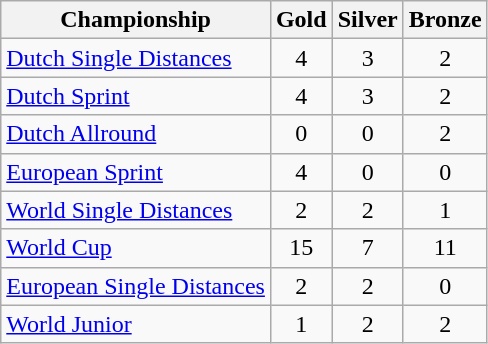<table class="wikitable vatop" style="text-align:center">
<tr>
<th>Championship</th>
<th>Gold <br> </th>
<th>Silver <br> </th>
<th>Bronze <br> </th>
</tr>
<tr>
<td style="text-align:left"><a href='#'>Dutch Single Distances</a></td>
<td>4</td>
<td>3</td>
<td>2</td>
</tr>
<tr>
<td style="text-align:left"><a href='#'>Dutch Sprint</a></td>
<td>4</td>
<td>3</td>
<td>2</td>
</tr>
<tr>
<td style="text-align:left"><a href='#'>Dutch Allround</a></td>
<td>0</td>
<td>0</td>
<td>2</td>
</tr>
<tr>
<td style="text-align:left"><a href='#'>European Sprint</a></td>
<td>4</td>
<td>0</td>
<td>0</td>
</tr>
<tr>
<td style="text-align:left"><a href='#'>World Single Distances</a></td>
<td>2</td>
<td>2</td>
<td>1</td>
</tr>
<tr>
<td style="text-align:left"><a href='#'>World Cup</a></td>
<td>15</td>
<td>7</td>
<td>11</td>
</tr>
<tr>
<td style="text-align:left"><a href='#'>European Single Distances</a></td>
<td>2</td>
<td>2</td>
<td>0</td>
</tr>
<tr>
<td style="text-align:left"><a href='#'>World Junior</a></td>
<td>1</td>
<td>2</td>
<td>2</td>
</tr>
</table>
